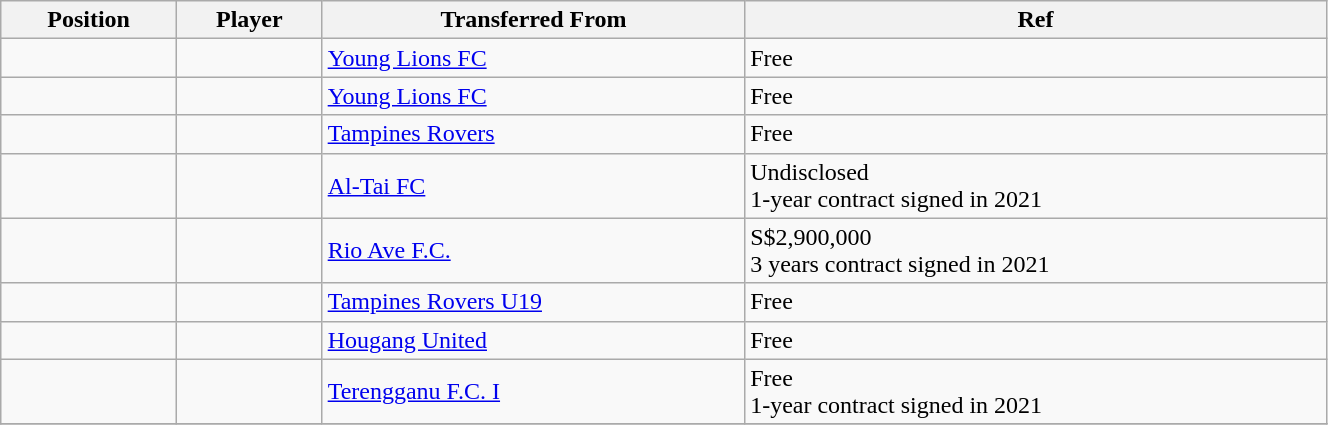<table class="wikitable sortable" style="width:70%; text-align:center; font-size:100%; text-align:left;">
<tr>
<th>Position</th>
<th>Player</th>
<th>Transferred From</th>
<th>Ref</th>
</tr>
<tr>
<td></td>
<td></td>
<td> <a href='#'>Young Lions FC</a></td>
<td>Free </td>
</tr>
<tr>
<td></td>
<td></td>
<td> <a href='#'>Young Lions FC</a></td>
<td>Free </td>
</tr>
<tr>
<td></td>
<td></td>
<td> <a href='#'>Tampines Rovers</a></td>
<td>Free </td>
</tr>
<tr>
<td></td>
<td></td>
<td> <a href='#'>Al-Tai FC</a></td>
<td>Undisclosed <br> 1-year contract signed in 2021 </td>
</tr>
<tr>
<td></td>
<td></td>
<td> <a href='#'>Rio Ave F.C.</a></td>
<td>S$2,900,000 <br> 3 years contract signed in 2021 </td>
</tr>
<tr>
<td></td>
<td></td>
<td> <a href='#'>Tampines Rovers U19</a></td>
<td>Free</td>
</tr>
<tr>
<td></td>
<td></td>
<td> <a href='#'>Hougang United</a></td>
<td>Free </td>
</tr>
<tr>
<td></td>
<td></td>
<td> <a href='#'>Terengganu F.C. I</a></td>
<td>Free <br> 1-year contract signed in 2021 </td>
</tr>
<tr>
</tr>
</table>
